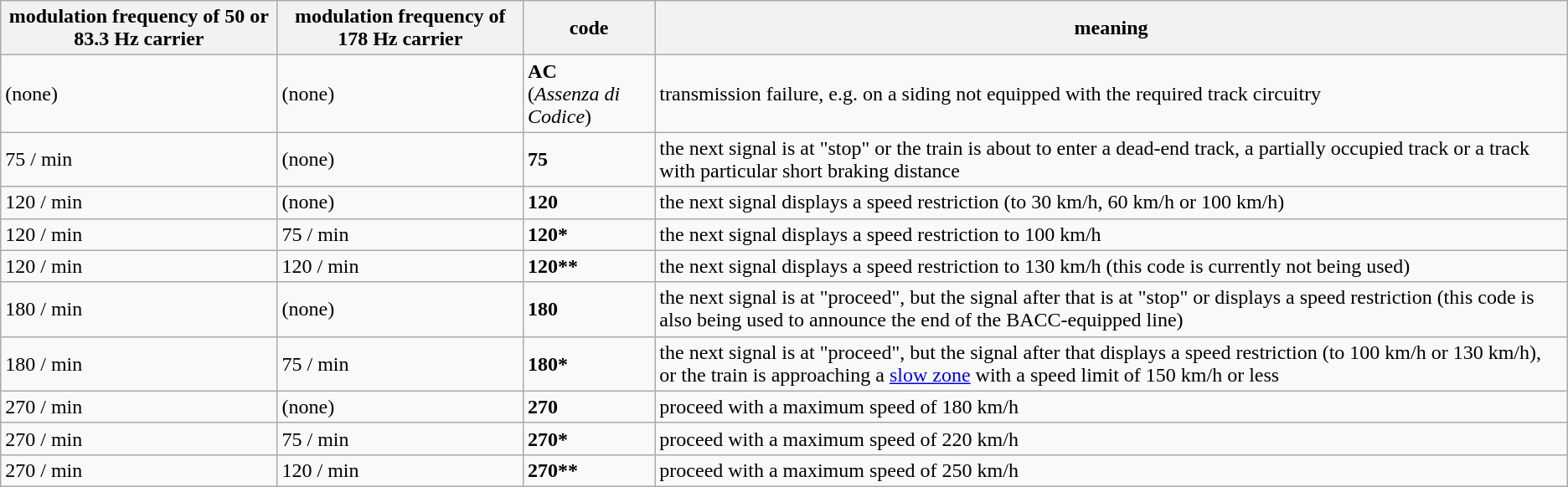<table class="wikitable">
<tr>
<th>modulation frequency of 50 or 83.3 Hz carrier</th>
<th>modulation frequency of 178 Hz carrier</th>
<th>code</th>
<th>meaning</th>
</tr>
<tr>
<td>(none)</td>
<td>(none)</td>
<td><strong>AC</strong><br>(<em>Assenza di Codice</em>)</td>
<td>transmission failure, e.g. on a siding not equipped with the required track circuitry</td>
</tr>
<tr>
<td>75 / min</td>
<td>(none)</td>
<td><strong>75</strong></td>
<td>the next signal is at "stop" or the train is about to enter a dead-end track, a partially occupied track or a track with particular short braking distance</td>
</tr>
<tr>
<td>120 / min</td>
<td>(none)</td>
<td><strong>120</strong></td>
<td>the next signal displays a speed restriction (to 30 km/h, 60 km/h or 100 km/h)</td>
</tr>
<tr>
<td>120 / min</td>
<td>75 / min</td>
<td><strong>120*</strong></td>
<td>the next signal displays a speed restriction to 100 km/h</td>
</tr>
<tr>
<td>120 / min</td>
<td>120 / min</td>
<td><strong>120**</strong></td>
<td>the next signal displays a speed restriction to 130 km/h (this code is currently not being used)</td>
</tr>
<tr>
<td>180 / min</td>
<td>(none)</td>
<td><strong>180</strong></td>
<td>the next signal is at "proceed", but the signal after that is at "stop" or displays a speed restriction (this code is also being used to announce the end of the BACC-equipped line)</td>
</tr>
<tr>
<td>180 / min</td>
<td>75 / min</td>
<td><strong>180*</strong></td>
<td>the next signal is at "proceed", but the signal after that displays a speed restriction (to 100 km/h or 130 km/h), or the train is approaching a <a href='#'>slow zone</a> with a speed limit of 150 km/h or less</td>
</tr>
<tr>
<td>270 / min</td>
<td>(none)</td>
<td><strong>270</strong></td>
<td>proceed with a maximum speed of 180 km/h</td>
</tr>
<tr>
<td>270 / min</td>
<td>75 / min</td>
<td><strong>270*</strong></td>
<td>proceed with a maximum speed of 220 km/h</td>
</tr>
<tr>
<td>270 / min</td>
<td>120 / min</td>
<td><strong>270**</strong></td>
<td>proceed with a maximum speed of 250 km/h</td>
</tr>
</table>
